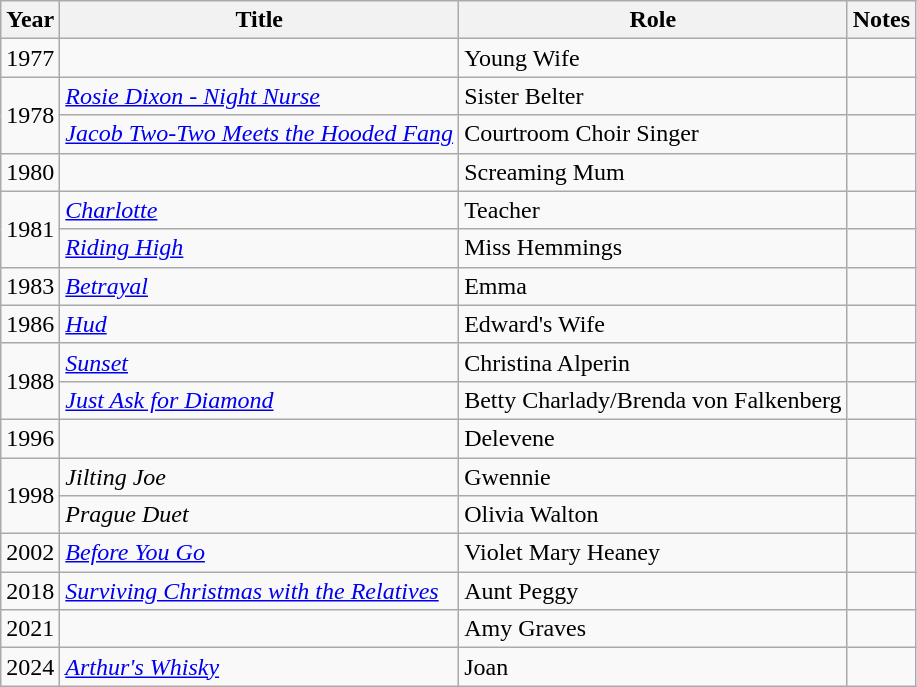<table class="wikitable sortable">
<tr>
<th>Year</th>
<th>Title</th>
<th>Role</th>
<th class=unsortable>Notes</th>
</tr>
<tr>
<td>1977</td>
<td><em></em></td>
<td>Young Wife</td>
<td></td>
</tr>
<tr>
<td rowspan=2>1978</td>
<td><em><a href='#'>Rosie Dixon - Night Nurse</a></em></td>
<td>Sister Belter</td>
<td></td>
</tr>
<tr>
<td><em><a href='#'>Jacob Two-Two Meets the Hooded Fang</a></em></td>
<td>Courtroom Choir Singer</td>
<td></td>
</tr>
<tr>
<td>1980</td>
<td><em></em></td>
<td>Screaming Mum</td>
<td></td>
</tr>
<tr>
<td rowspan=2>1981</td>
<td><em><a href='#'>Charlotte</a></em></td>
<td>Teacher</td>
<td></td>
</tr>
<tr>
<td><em><a href='#'>Riding High</a></em></td>
<td>Miss Hemmings</td>
<td></td>
</tr>
<tr>
<td>1983</td>
<td><em><a href='#'>Betrayal</a></em></td>
<td>Emma</td>
<td></td>
</tr>
<tr>
<td>1986</td>
<td><em><a href='#'>Hud</a></em></td>
<td>Edward's Wife</td>
<td></td>
</tr>
<tr>
<td rowspan=2>1988</td>
<td><em><a href='#'>Sunset</a></em></td>
<td>Christina Alperin</td>
<td></td>
</tr>
<tr>
<td><em><a href='#'>Just Ask for Diamond</a></em></td>
<td>Betty Charlady/Brenda von Falkenberg</td>
<td></td>
</tr>
<tr>
<td>1996</td>
<td><em></em></td>
<td>Delevene</td>
<td></td>
</tr>
<tr>
<td rowspan=2>1998</td>
<td><em>Jilting Joe</em></td>
<td>Gwennie</td>
<td></td>
</tr>
<tr>
<td><em>Prague Duet</em></td>
<td>Olivia Walton</td>
<td></td>
</tr>
<tr>
<td>2002</td>
<td><em><a href='#'>Before You Go</a></em></td>
<td>Violet Mary Heaney</td>
<td></td>
</tr>
<tr>
<td>2018</td>
<td><em><a href='#'>Surviving Christmas with the Relatives</a></em></td>
<td>Aunt Peggy</td>
<td></td>
</tr>
<tr>
<td>2021</td>
<td><em></em></td>
<td>Amy Graves</td>
<td></td>
</tr>
<tr>
<td>2024</td>
<td><em><a href='#'>Arthur's Whisky</a></em></td>
<td>Joan</td>
<td></td>
</tr>
</table>
